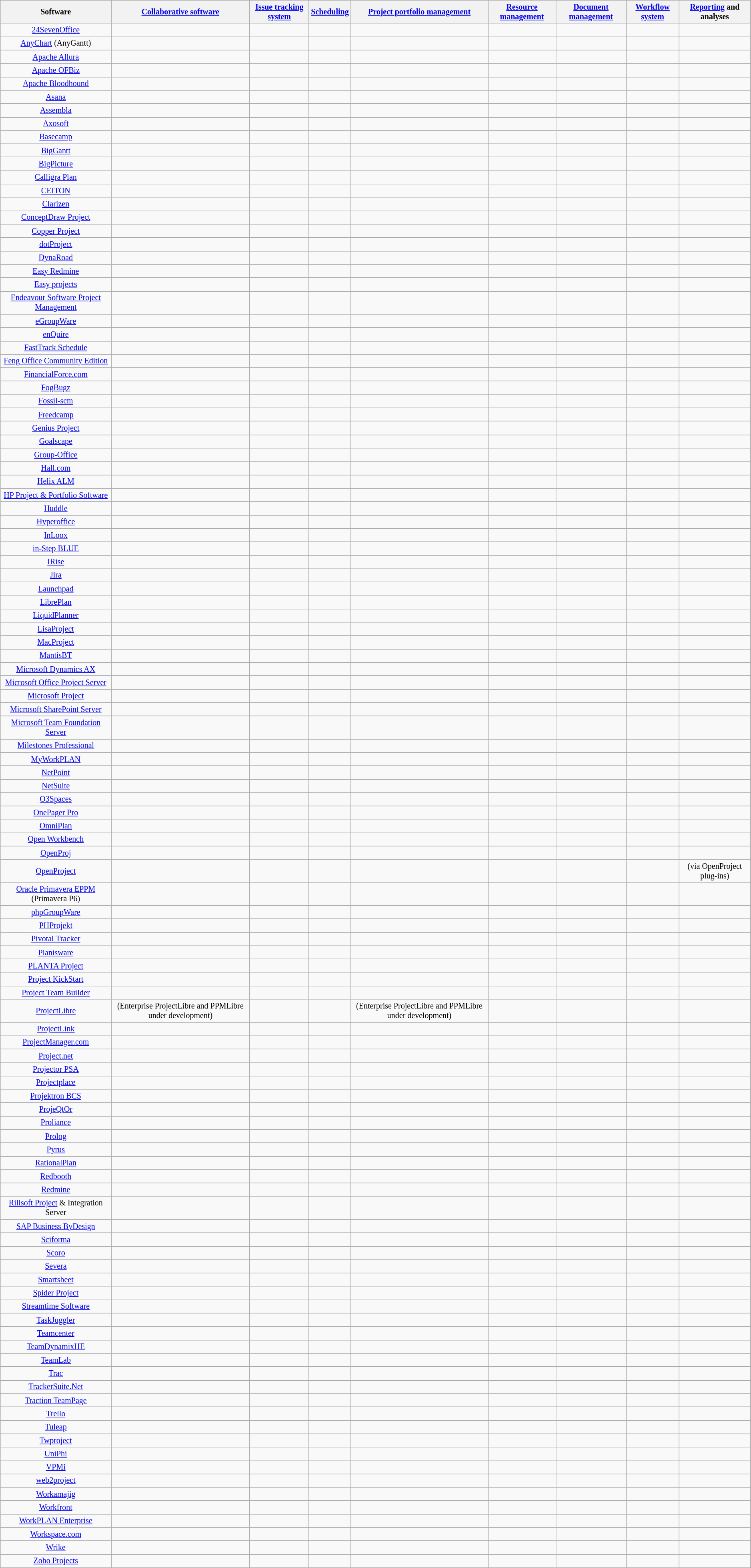<table class="wikitable sortable sticky-header" style="font-size: smaller; text-align: center;">
<tr>
<th><strong>Software</strong></th>
<th><a href='#'>Collaborative software</a></th>
<th><a href='#'>Issue tracking system</a></th>
<th><a href='#'>Scheduling</a></th>
<th><a href='#'>Project portfolio management</a></th>
<th><a href='#'>Resource management</a></th>
<th><a href='#'>Document management</a></th>
<th><a href='#'>Workflow system</a></th>
<th><a href='#'>Reporting</a> and analyses</th>
</tr>
<tr>
<td><a href='#'>24SevenOffice</a></td>
<td></td>
<td></td>
<td></td>
<td></td>
<td></td>
<td></td>
<td></td>
<td></td>
</tr>
<tr>
<td><a href='#'>AnyChart</a> (AnyGantt)</td>
<td></td>
<td></td>
<td></td>
<td></td>
<td></td>
<td></td>
<td></td>
<td></td>
</tr>
<tr>
<td><a href='#'>Apache Allura</a></td>
<td></td>
<td></td>
<td></td>
<td></td>
<td></td>
<td></td>
<td></td>
<td></td>
</tr>
<tr>
<td><a href='#'>Apache OFBiz</a></td>
<td></td>
<td></td>
<td></td>
<td></td>
<td></td>
<td></td>
<td></td>
<td></td>
</tr>
<tr>
<td><a href='#'>Apache Bloodhound</a></td>
<td></td>
<td></td>
<td></td>
<td></td>
<td></td>
<td></td>
<td></td>
<td></td>
</tr>
<tr>
<td><a href='#'>Asana</a></td>
<td></td>
<td></td>
<td></td>
<td></td>
<td></td>
<td></td>
<td></td>
<td></td>
</tr>
<tr>
<td><a href='#'>Assembla</a></td>
<td></td>
<td></td>
<td></td>
<td></td>
<td></td>
<td></td>
<td></td>
<td></td>
</tr>
<tr>
<td><a href='#'>Axosoft</a></td>
<td></td>
<td></td>
<td></td>
<td></td>
<td></td>
<td></td>
<td></td>
<td></td>
</tr>
<tr>
<td><a href='#'>Basecamp</a></td>
<td></td>
<td></td>
<td></td>
<td></td>
<td></td>
<td></td>
<td></td>
<td></td>
</tr>
<tr>
<td><a href='#'>BigGantt</a></td>
<td></td>
<td></td>
<td></td>
<td></td>
<td></td>
<td></td>
<td></td>
<td></td>
</tr>
<tr>
<td><a href='#'>BigPicture</a></td>
<td></td>
<td></td>
<td></td>
<td></td>
<td></td>
<td></td>
<td></td>
<td></td>
</tr>
<tr>
<td><a href='#'>Calligra Plan</a></td>
<td></td>
<td></td>
<td></td>
<td></td>
<td></td>
<td></td>
<td></td>
<td></td>
</tr>
<tr>
<td><a href='#'>CEITON</a></td>
<td></td>
<td></td>
<td></td>
<td></td>
<td></td>
<td></td>
<td></td>
<td></td>
</tr>
<tr>
<td><a href='#'>Clarizen</a></td>
<td></td>
<td></td>
<td></td>
<td></td>
<td></td>
<td></td>
<td></td>
<td></td>
</tr>
<tr>
<td><a href='#'>ConceptDraw Project</a></td>
<td></td>
<td></td>
<td></td>
<td></td>
<td></td>
<td></td>
<td></td>
<td></td>
</tr>
<tr>
<td><a href='#'>Copper Project</a></td>
<td></td>
<td></td>
<td></td>
<td></td>
<td></td>
<td></td>
<td></td>
<td></td>
</tr>
<tr>
<td><a href='#'>dotProject</a></td>
<td></td>
<td></td>
<td></td>
<td></td>
<td></td>
<td></td>
<td></td>
<td></td>
</tr>
<tr>
<td><a href='#'>DynaRoad</a></td>
<td></td>
<td></td>
<td></td>
<td></td>
<td></td>
<td></td>
<td></td>
<td></td>
</tr>
<tr>
<td><a href='#'>Easy Redmine</a></td>
<td></td>
<td></td>
<td></td>
<td></td>
<td></td>
<td></td>
<td></td>
<td></td>
</tr>
<tr>
<td><a href='#'>Easy projects</a></td>
<td></td>
<td></td>
<td></td>
<td></td>
<td></td>
<td></td>
<td></td>
<td></td>
</tr>
<tr>
<td><a href='#'>Endeavour Software Project Management</a></td>
<td></td>
<td></td>
<td></td>
<td></td>
<td></td>
<td></td>
<td></td>
<td></td>
</tr>
<tr>
<td><a href='#'>eGroupWare</a></td>
<td></td>
<td></td>
<td></td>
<td></td>
<td></td>
<td></td>
<td></td>
<td></td>
</tr>
<tr>
<td><a href='#'>enQuire</a></td>
<td></td>
<td></td>
<td></td>
<td></td>
<td></td>
<td></td>
<td></td>
<td></td>
</tr>
<tr>
<td><a href='#'>FastTrack Schedule</a></td>
<td></td>
<td></td>
<td></td>
<td></td>
<td></td>
<td></td>
<td></td>
<td></td>
</tr>
<tr>
<td><a href='#'>Feng Office Community Edition</a></td>
<td></td>
<td></td>
<td></td>
<td></td>
<td></td>
<td></td>
<td></td>
<td></td>
</tr>
<tr>
<td><a href='#'>FinancialForce.com</a></td>
<td></td>
<td></td>
<td></td>
<td></td>
<td></td>
<td></td>
<td></td>
<td></td>
</tr>
<tr>
<td><a href='#'>FogBugz</a></td>
<td></td>
<td></td>
<td></td>
<td></td>
<td></td>
<td></td>
<td></td>
<td></td>
</tr>
<tr>
<td><a href='#'>Fossil-scm</a></td>
<td></td>
<td></td>
<td></td>
<td></td>
<td></td>
<td></td>
<td></td>
<td></td>
</tr>
<tr>
<td><a href='#'>Freedcamp</a></td>
<td></td>
<td></td>
<td></td>
<td></td>
<td></td>
<td></td>
<td></td>
<td></td>
</tr>
<tr>
<td><a href='#'>Genius Project</a></td>
<td></td>
<td></td>
<td></td>
<td></td>
<td></td>
<td></td>
<td></td>
<td></td>
</tr>
<tr>
<td><a href='#'>Goalscape</a></td>
<td></td>
<td></td>
<td></td>
<td></td>
<td></td>
<td></td>
<td></td>
<td></td>
</tr>
<tr>
<td><a href='#'>Group-Office</a></td>
<td></td>
<td></td>
<td></td>
<td></td>
<td></td>
<td></td>
<td></td>
<td></td>
</tr>
<tr>
<td><a href='#'>Hall.com</a></td>
<td></td>
<td></td>
<td></td>
<td></td>
<td></td>
<td></td>
<td></td>
<td></td>
</tr>
<tr>
<td><a href='#'>Helix ALM</a></td>
<td></td>
<td></td>
<td></td>
<td></td>
<td></td>
<td></td>
<td></td>
<td></td>
</tr>
<tr>
<td><a href='#'>HP Project & Portfolio Software</a></td>
<td></td>
<td></td>
<td></td>
<td></td>
<td></td>
<td></td>
<td></td>
<td></td>
</tr>
<tr>
<td><a href='#'>Huddle</a></td>
<td></td>
<td></td>
<td></td>
<td></td>
<td></td>
<td></td>
<td></td>
<td></td>
</tr>
<tr>
<td><a href='#'>Hyperoffice</a></td>
<td></td>
<td></td>
<td></td>
<td></td>
<td></td>
<td></td>
<td></td>
<td></td>
</tr>
<tr>
<td><a href='#'>InLoox</a></td>
<td></td>
<td></td>
<td></td>
<td></td>
<td></td>
<td></td>
<td></td>
<td></td>
</tr>
<tr>
<td><a href='#'>in-Step BLUE</a></td>
<td></td>
<td></td>
<td></td>
<td></td>
<td></td>
<td></td>
<td></td>
<td></td>
</tr>
<tr>
<td><a href='#'>IRise</a></td>
<td></td>
<td></td>
<td></td>
<td></td>
<td></td>
<td></td>
<td></td>
<td></td>
</tr>
<tr>
<td><a href='#'>Jira</a></td>
<td></td>
<td></td>
<td></td>
<td></td>
<td></td>
<td></td>
<td></td>
<td></td>
</tr>
<tr>
<td><a href='#'>Launchpad</a></td>
<td></td>
<td></td>
<td></td>
<td></td>
<td></td>
<td></td>
<td></td>
<td></td>
</tr>
<tr>
<td><a href='#'>LibrePlan</a></td>
<td></td>
<td></td>
<td></td>
<td></td>
<td></td>
<td></td>
<td></td>
<td></td>
</tr>
<tr>
<td><a href='#'>LiquidPlanner</a></td>
<td></td>
<td></td>
<td></td>
<td></td>
<td></td>
<td></td>
<td></td>
<td></td>
</tr>
<tr>
<td><a href='#'>LisaProject</a></td>
<td></td>
<td></td>
<td></td>
<td></td>
<td></td>
<td></td>
<td></td>
<td></td>
</tr>
<tr>
<td><a href='#'>MacProject</a></td>
<td></td>
<td></td>
<td></td>
<td></td>
<td></td>
<td></td>
<td></td>
<td></td>
</tr>
<tr>
<td><a href='#'>MantisBT</a></td>
<td></td>
<td></td>
<td></td>
<td></td>
<td></td>
<td></td>
<td></td>
<td></td>
</tr>
<tr>
<td><a href='#'>Microsoft Dynamics AX</a></td>
<td></td>
<td></td>
<td></td>
<td></td>
<td></td>
<td></td>
<td></td>
<td></td>
</tr>
<tr>
</tr>
<tr>
<td><a href='#'>Microsoft Office Project Server</a></td>
<td></td>
<td></td>
<td></td>
<td></td>
<td></td>
<td></td>
<td></td>
<td></td>
</tr>
<tr>
<td><a href='#'>Microsoft Project</a></td>
<td></td>
<td></td>
<td></td>
<td></td>
<td></td>
<td></td>
<td></td>
<td></td>
</tr>
<tr>
<td><a href='#'>Microsoft SharePoint Server</a></td>
<td></td>
<td></td>
<td></td>
<td></td>
<td></td>
<td></td>
<td></td>
<td></td>
</tr>
<tr>
<td><a href='#'>Microsoft Team Foundation Server</a></td>
<td></td>
<td></td>
<td></td>
<td></td>
<td></td>
<td></td>
<td></td>
<td></td>
</tr>
<tr>
<td><a href='#'>Milestones Professional</a></td>
<td></td>
<td></td>
<td></td>
<td></td>
<td></td>
<td></td>
<td></td>
<td></td>
</tr>
<tr>
<td><a href='#'>MyWorkPLAN</a></td>
<td></td>
<td></td>
<td></td>
<td></td>
<td></td>
<td></td>
<td></td>
<td></td>
</tr>
<tr>
<td><a href='#'>NetPoint</a></td>
<td></td>
<td></td>
<td></td>
<td></td>
<td></td>
<td></td>
<td></td>
<td></td>
</tr>
<tr>
<td><a href='#'>NetSuite</a></td>
<td></td>
<td></td>
<td></td>
<td></td>
<td></td>
<td></td>
<td></td>
<td></td>
</tr>
<tr>
<td><a href='#'>O3Spaces</a></td>
<td></td>
<td></td>
<td></td>
<td></td>
<td></td>
<td></td>
<td></td>
<td></td>
</tr>
<tr>
<td><a href='#'>OnePager Pro</a></td>
<td></td>
<td></td>
<td></td>
<td></td>
<td></td>
<td></td>
<td></td>
<td></td>
</tr>
<tr>
<td><a href='#'>OmniPlan</a></td>
<td></td>
<td></td>
<td></td>
<td></td>
<td></td>
<td></td>
<td></td>
<td></td>
</tr>
<tr>
<td><a href='#'>Open Workbench</a></td>
<td></td>
<td></td>
<td></td>
<td></td>
<td></td>
<td></td>
<td></td>
<td></td>
</tr>
<tr>
<td><a href='#'>OpenProj</a></td>
<td></td>
<td></td>
<td></td>
<td></td>
<td></td>
<td></td>
<td></td>
<td></td>
</tr>
<tr>
<td><a href='#'>OpenProject</a></td>
<td></td>
<td></td>
<td></td>
<td></td>
<td></td>
<td></td>
<td></td>
<td> (via OpenProject plug-ins)</td>
</tr>
<tr>
<td><a href='#'>Oracle Primavera EPPM</a> (Primavera P6)</td>
<td></td>
<td></td>
<td></td>
<td></td>
<td></td>
<td></td>
<td></td>
<td></td>
</tr>
<tr>
<td><a href='#'>phpGroupWare</a></td>
<td></td>
<td></td>
<td></td>
<td></td>
<td></td>
<td></td>
<td></td>
<td></td>
</tr>
<tr>
<td><a href='#'>PHProjekt</a></td>
<td></td>
<td></td>
<td></td>
<td></td>
<td></td>
<td></td>
<td></td>
<td></td>
</tr>
<tr>
<td><a href='#'>Pivotal Tracker</a></td>
<td></td>
<td></td>
<td></td>
<td></td>
<td></td>
<td></td>
<td></td>
<td></td>
</tr>
<tr>
<td><a href='#'>Planisware</a></td>
<td></td>
<td></td>
<td></td>
<td></td>
<td></td>
<td></td>
<td></td>
<td></td>
</tr>
<tr>
<td><a href='#'>PLANTA Project</a></td>
<td></td>
<td></td>
<td></td>
<td></td>
<td></td>
<td></td>
<td></td>
<td></td>
</tr>
<tr>
<td><a href='#'>Project KickStart</a></td>
<td></td>
<td></td>
<td></td>
<td></td>
<td></td>
<td></td>
<td></td>
<td></td>
</tr>
<tr>
<td><a href='#'>Project Team Builder</a></td>
<td></td>
<td></td>
<td></td>
<td></td>
<td></td>
<td></td>
<td></td>
<td></td>
</tr>
<tr>
<td><a href='#'>ProjectLibre</a></td>
<td> (Enterprise ProjectLibre and PPMLibre under development)</td>
<td></td>
<td></td>
<td> (Enterprise ProjectLibre and PPMLibre under development)</td>
<td></td>
<td></td>
<td></td>
<td></td>
</tr>
<tr>
<td><a href='#'>ProjectLink</a></td>
<td></td>
<td></td>
<td></td>
<td></td>
<td></td>
<td></td>
<td></td>
<td></td>
</tr>
<tr>
<td><a href='#'>ProjectManager.com</a></td>
<td></td>
<td></td>
<td></td>
<td></td>
<td></td>
<td></td>
<td></td>
<td></td>
</tr>
<tr>
<td><a href='#'>Project.net</a></td>
<td></td>
<td></td>
<td></td>
<td></td>
<td></td>
<td></td>
<td></td>
<td></td>
</tr>
<tr>
<td><a href='#'>Projector PSA</a></td>
<td></td>
<td></td>
<td></td>
<td></td>
<td></td>
<td></td>
<td></td>
<td></td>
</tr>
<tr>
<td><a href='#'>Projectplace</a></td>
<td></td>
<td></td>
<td></td>
<td></td>
<td></td>
<td></td>
<td></td>
<td></td>
</tr>
<tr>
<td><a href='#'>Projektron BCS</a></td>
<td></td>
<td></td>
<td></td>
<td></td>
<td></td>
<td></td>
<td></td>
<td></td>
</tr>
<tr>
<td><a href='#'>ProjeQtOr</a></td>
<td></td>
<td></td>
<td></td>
<td></td>
<td></td>
<td></td>
<td></td>
<td></td>
</tr>
<tr>
<td><a href='#'>Proliance</a></td>
<td></td>
<td></td>
<td></td>
<td></td>
<td></td>
<td></td>
<td></td>
<td></td>
</tr>
<tr>
<td><a href='#'>Prolog</a></td>
<td></td>
<td></td>
<td></td>
<td></td>
<td></td>
<td></td>
<td></td>
<td></td>
</tr>
<tr>
<td><a href='#'>Pyrus</a></td>
<td></td>
<td></td>
<td></td>
<td></td>
<td></td>
<td></td>
<td></td>
<td></td>
</tr>
<tr>
<td><a href='#'>RationalPlan</a></td>
<td></td>
<td></td>
<td></td>
<td></td>
<td></td>
<td></td>
<td></td>
<td></td>
</tr>
<tr>
<td><a href='#'>Redbooth</a></td>
<td></td>
<td></td>
<td></td>
<td></td>
<td></td>
<td></td>
<td></td>
<td></td>
</tr>
<tr>
<td><a href='#'>Redmine</a></td>
<td></td>
<td></td>
<td></td>
<td></td>
<td></td>
<td></td>
<td></td>
<td></td>
</tr>
<tr>
<td><a href='#'>Rillsoft Project</a> & Integration Server</td>
<td></td>
<td></td>
<td></td>
<td></td>
<td></td>
<td></td>
<td></td>
<td></td>
</tr>
<tr>
<td><a href='#'>SAP Business ByDesign</a></td>
<td></td>
<td></td>
<td></td>
<td></td>
<td></td>
<td></td>
<td></td>
<td></td>
</tr>
<tr>
<td><a href='#'>Sciforma</a></td>
<td></td>
<td></td>
<td></td>
<td></td>
<td></td>
<td></td>
<td></td>
<td></td>
</tr>
<tr>
<td><a href='#'>Scoro</a></td>
<td></td>
<td></td>
<td></td>
<td></td>
<td></td>
<td></td>
<td></td>
<td></td>
</tr>
<tr>
<td><a href='#'>Severa</a></td>
<td></td>
<td></td>
<td></td>
<td></td>
<td></td>
<td></td>
<td></td>
<td></td>
</tr>
<tr>
<td><a href='#'>Smartsheet</a></td>
<td></td>
<td></td>
<td></td>
<td></td>
<td></td>
<td></td>
<td></td>
<td></td>
</tr>
<tr>
<td><a href='#'>Spider Project</a></td>
<td></td>
<td></td>
<td></td>
<td></td>
<td></td>
<td></td>
<td></td>
<td></td>
</tr>
<tr>
<td><a href='#'>Streamtime Software</a></td>
<td></td>
<td></td>
<td></td>
<td></td>
<td></td>
<td></td>
<td></td>
<td></td>
</tr>
<tr>
<td><a href='#'>TaskJuggler</a></td>
<td></td>
<td></td>
<td></td>
<td></td>
<td></td>
<td></td>
<td></td>
<td></td>
</tr>
<tr>
<td><a href='#'>Teamcenter</a></td>
<td></td>
<td></td>
<td></td>
<td></td>
<td></td>
<td></td>
<td></td>
<td></td>
</tr>
<tr>
<td><a href='#'>TeamDynamixHE</a></td>
<td></td>
<td></td>
<td></td>
<td></td>
<td></td>
<td></td>
<td></td>
<td></td>
</tr>
<tr>
<td><a href='#'>TeamLab</a></td>
<td></td>
<td></td>
<td></td>
<td></td>
<td></td>
<td></td>
<td></td>
<td></td>
</tr>
<tr>
<td><a href='#'>Trac</a></td>
<td></td>
<td></td>
<td></td>
<td></td>
<td></td>
<td></td>
<td></td>
<td></td>
</tr>
<tr>
<td><a href='#'>TrackerSuite.Net</a></td>
<td></td>
<td></td>
<td></td>
<td></td>
<td></td>
<td></td>
<td></td>
<td></td>
</tr>
<tr>
<td><a href='#'>Traction TeamPage</a></td>
<td></td>
<td></td>
<td></td>
<td></td>
<td></td>
<td></td>
<td></td>
<td></td>
</tr>
<tr>
<td><a href='#'>Trello</a></td>
<td></td>
<td></td>
<td></td>
<td></td>
<td></td>
<td></td>
<td></td>
<td></td>
</tr>
<tr>
<td><a href='#'>Tuleap</a></td>
<td></td>
<td></td>
<td></td>
<td></td>
<td></td>
<td></td>
<td></td>
<td></td>
</tr>
<tr>
<td><a href='#'>Twproject</a></td>
<td></td>
<td></td>
<td></td>
<td></td>
<td></td>
<td></td>
<td></td>
<td></td>
</tr>
<tr>
<td><a href='#'>UniPhi</a></td>
<td></td>
<td></td>
<td></td>
<td></td>
<td></td>
<td></td>
<td></td>
<td></td>
</tr>
<tr>
<td><a href='#'>VPMi</a></td>
<td></td>
<td></td>
<td></td>
<td></td>
<td></td>
<td></td>
<td></td>
<td></td>
</tr>
<tr>
<td><a href='#'>web2project</a></td>
<td></td>
<td></td>
<td></td>
<td></td>
<td></td>
<td></td>
<td></td>
<td></td>
</tr>
<tr>
<td><a href='#'>Workamajig</a></td>
<td></td>
<td></td>
<td></td>
<td></td>
<td></td>
<td></td>
<td></td>
<td></td>
</tr>
<tr>
<td><a href='#'>Workfront</a></td>
<td></td>
<td></td>
<td></td>
<td></td>
<td></td>
<td></td>
<td></td>
<td></td>
</tr>
<tr>
<td><a href='#'>WorkPLAN Enterprise</a></td>
<td></td>
<td></td>
<td></td>
<td></td>
<td></td>
<td></td>
<td></td>
<td></td>
</tr>
<tr>
<td><a href='#'>Workspace.com</a></td>
<td></td>
<td></td>
<td></td>
<td></td>
<td></td>
<td></td>
<td></td>
<td></td>
</tr>
<tr>
<td><a href='#'>Wrike</a></td>
<td></td>
<td></td>
<td></td>
<td></td>
<td></td>
<td></td>
<td></td>
<td></td>
</tr>
<tr>
<td><a href='#'>Zoho Projects</a></td>
<td></td>
<td></td>
<td></td>
<td></td>
<td></td>
<td></td>
<td></td>
<td></td>
</tr>
</table>
